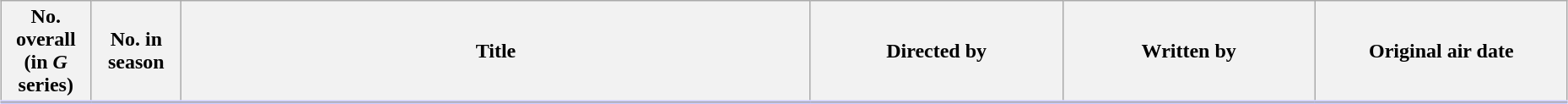<table class="wikitable" style="width:98%; margin:auto; background:#FFF;">
<tr style="border-bottom: 3px solid #CCF;">
<th style="width:4em;">No. overall<br> (in <em>G</em> series)</th>
<th style="width:4em;">No. in season</th>
<th>Title</th>
<th style="width:12em;">Directed by</th>
<th style="width:12em;">Written by</th>
<th style="width:12em;">Original air date</th>
</tr>
<tr>
</tr>
</table>
